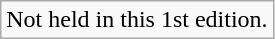<table class="wikitable" style="text-align:center;">
<tr>
<td>Not held in this 1st edition.</td>
</tr>
</table>
